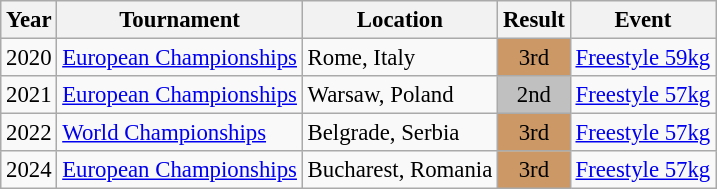<table class="wikitable" style="font-size:95%;">
<tr>
<th>Year</th>
<th>Tournament</th>
<th>Location</th>
<th>Result</th>
<th>Event</th>
</tr>
<tr>
<td>2020</td>
<td><a href='#'>European Championships</a></td>
<td>Rome, Italy</td>
<td align="center" bgcolor="cc9966">3rd</td>
<td><a href='#'>Freestyle 59kg</a></td>
</tr>
<tr>
<td>2021</td>
<td><a href='#'>European Championships</a></td>
<td>Warsaw, Poland</td>
<td align="center" bgcolor="silver">2nd</td>
<td><a href='#'>Freestyle 57kg</a></td>
</tr>
<tr>
<td>2022</td>
<td><a href='#'>World Championships</a></td>
<td>Belgrade, Serbia</td>
<td align="center" bgcolor="cc9966">3rd</td>
<td><a href='#'>Freestyle 57kg</a></td>
</tr>
<tr>
<td>2024</td>
<td><a href='#'>European Championships</a></td>
<td>Bucharest, Romania</td>
<td align="center" bgcolor="cc9966">3rd</td>
<td><a href='#'>Freestyle 57kg</a></td>
</tr>
</table>
